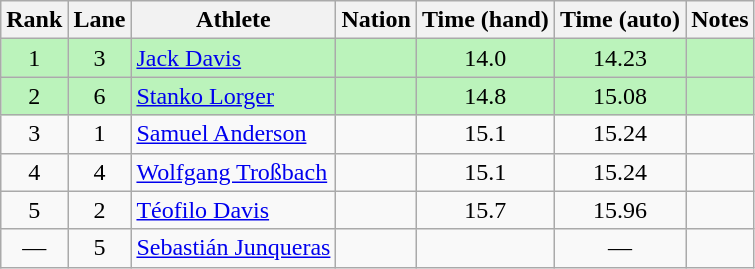<table class="wikitable sortable" style="text-align:center">
<tr>
<th>Rank</th>
<th>Lane</th>
<th>Athlete</th>
<th>Nation</th>
<th>Time (hand)</th>
<th>Time (auto)</th>
<th>Notes</th>
</tr>
<tr bgcolor=bbf3bb>
<td>1</td>
<td>3</td>
<td align=left><a href='#'>Jack Davis</a></td>
<td align=left></td>
<td>14.0</td>
<td>14.23</td>
<td></td>
</tr>
<tr bgcolor=bbf3bb>
<td>2</td>
<td>6</td>
<td align=left><a href='#'>Stanko Lorger</a></td>
<td align=left></td>
<td>14.8</td>
<td>15.08</td>
<td></td>
</tr>
<tr>
<td>3</td>
<td>1</td>
<td align=left><a href='#'>Samuel Anderson</a></td>
<td align=left></td>
<td>15.1</td>
<td>15.24</td>
<td></td>
</tr>
<tr>
<td>4</td>
<td>4</td>
<td align=left><a href='#'>Wolfgang Troßbach</a></td>
<td align=left></td>
<td>15.1</td>
<td>15.24</td>
<td></td>
</tr>
<tr>
<td>5</td>
<td>2</td>
<td align=left><a href='#'>Téofilo Davis</a></td>
<td align=left></td>
<td>15.7</td>
<td>15.96</td>
<td></td>
</tr>
<tr>
<td data-sort-value=6>—</td>
<td>5</td>
<td align=left><a href='#'>Sebastián Junqueras</a></td>
<td align=left></td>
<td></td>
<td>—</td>
<td></td>
</tr>
</table>
